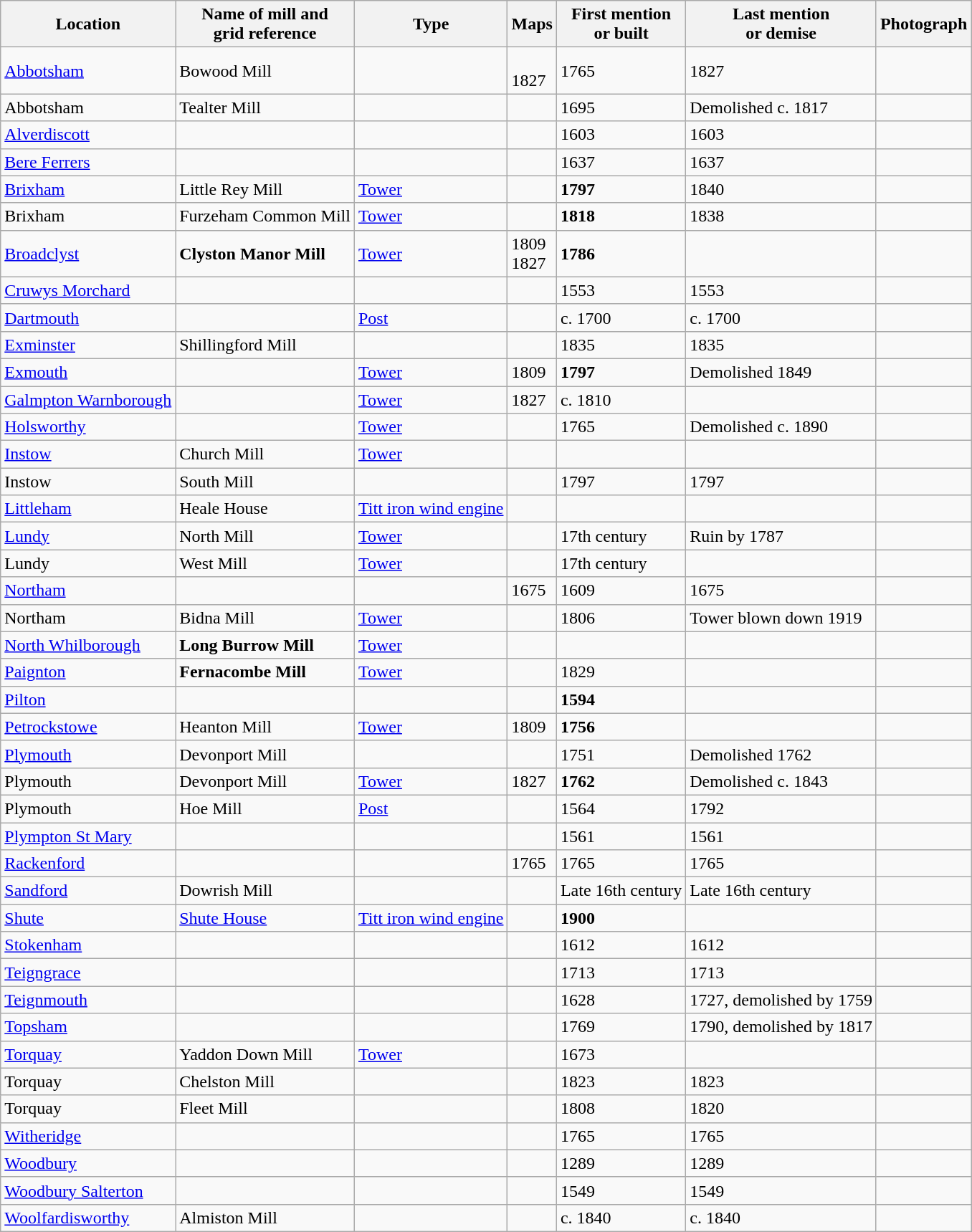<table class="wikitable">
<tr>
<th>Location</th>
<th>Name of mill and<br>grid reference</th>
<th>Type</th>
<th>Maps</th>
<th>First mention<br>or built</th>
<th>Last mention<br> or demise</th>
<th>Photograph</th>
</tr>
<tr>
<td><a href='#'>Abbotsham</a></td>
<td>Bowood Mill</td>
<td></td>
<td><br>1827</td>
<td>1765</td>
<td>1827</td>
<td></td>
</tr>
<tr>
<td>Abbotsham</td>
<td>Tealter Mill</td>
<td></td>
<td></td>
<td>1695</td>
<td>Demolished c. 1817</td>
<td></td>
</tr>
<tr>
<td><a href='#'>Alverdiscott</a></td>
<td></td>
<td></td>
<td></td>
<td>1603</td>
<td>1603</td>
<td></td>
</tr>
<tr>
<td><a href='#'>Bere Ferrers</a></td>
<td></td>
<td></td>
<td></td>
<td>1637</td>
<td>1637</td>
<td></td>
</tr>
<tr>
<td><a href='#'>Brixham</a></td>
<td>Little Rey Mill<br></td>
<td><a href='#'>Tower</a></td>
<td></td>
<td><strong>1797</strong></td>
<td>1840<br></td>
<td></td>
</tr>
<tr>
<td>Brixham</td>
<td>Furzeham Common Mill</td>
<td><a href='#'>Tower</a></td>
<td></td>
<td><strong>1818</strong></td>
<td>1838</td>
<td></td>
</tr>
<tr>
<td><a href='#'>Broadclyst</a></td>
<td><strong>Clyston Manor Mill</strong><br></td>
<td><a href='#'>Tower</a></td>
<td>1809<br>1827</td>
<td><strong>1786</strong></td>
<td></td>
<td></td>
</tr>
<tr>
<td><a href='#'>Cruwys Morchard</a></td>
<td></td>
<td></td>
<td></td>
<td>1553</td>
<td>1553</td>
<td></td>
</tr>
<tr>
<td><a href='#'>Dartmouth</a></td>
<td></td>
<td><a href='#'>Post</a></td>
<td></td>
<td>c. 1700</td>
<td>c. 1700</td>
<td></td>
</tr>
<tr>
<td><a href='#'>Exminster</a></td>
<td>Shillingford Mill</td>
<td></td>
<td></td>
<td>1835</td>
<td>1835</td>
<td></td>
</tr>
<tr>
<td><a href='#'>Exmouth</a></td>
<td></td>
<td><a href='#'>Tower</a></td>
<td>1809</td>
<td><strong>1797</strong></td>
<td>Demolished 1849</td>
<td></td>
</tr>
<tr>
<td><a href='#'>Galmpton Warnborough</a></td>
<td></td>
<td><a href='#'>Tower</a></td>
<td>1827</td>
<td>c. 1810</td>
<td></td>
<td></td>
</tr>
<tr>
<td><a href='#'>Holsworthy</a></td>
<td></td>
<td><a href='#'>Tower</a></td>
<td></td>
<td>1765</td>
<td>Demolished c. 1890</td>
<td></td>
</tr>
<tr>
<td><a href='#'>Instow</a></td>
<td>Church Mill<br></td>
<td><a href='#'>Tower</a></td>
<td></td>
<td></td>
<td></td>
<td></td>
</tr>
<tr>
<td>Instow</td>
<td>South Mill</td>
<td></td>
<td></td>
<td>1797</td>
<td>1797</td>
<td></td>
</tr>
<tr>
<td><a href='#'>Littleham</a></td>
<td>Heale House</td>
<td><a href='#'>Titt iron wind engine</a></td>
<td></td>
<td></td>
<td></td>
<td></td>
</tr>
<tr>
<td><a href='#'>Lundy</a></td>
<td>North Mill</td>
<td><a href='#'>Tower</a></td>
<td></td>
<td>17th century</td>
<td>Ruin by 1787</td>
<td></td>
</tr>
<tr>
<td>Lundy</td>
<td>West Mill<br></td>
<td><a href='#'>Tower</a></td>
<td></td>
<td>17th century</td>
<td></td>
<td></td>
</tr>
<tr>
<td><a href='#'>Northam</a></td>
<td></td>
<td></td>
<td>1675</td>
<td>1609</td>
<td>1675</td>
<td></td>
</tr>
<tr>
<td>Northam</td>
<td>Bidna Mill<br></td>
<td><a href='#'>Tower</a></td>
<td></td>
<td>1806</td>
<td>Tower blown down 1919<br></td>
<td></td>
</tr>
<tr>
<td><a href='#'>North Whilborough</a></td>
<td><strong>Long Burrow Mill</strong><br></td>
<td><a href='#'>Tower</a></td>
<td></td>
<td></td>
<td></td>
<td></td>
</tr>
<tr>
<td><a href='#'>Paignton</a></td>
<td><strong>Fernacombe Mill</strong><br></td>
<td><a href='#'>Tower</a></td>
<td></td>
<td>1829</td>
<td></td>
<td></td>
</tr>
<tr>
<td><a href='#'>Pilton</a></td>
<td></td>
<td></td>
<td></td>
<td><strong>1594</strong></td>
<td></td>
<td></td>
</tr>
<tr>
<td><a href='#'>Petrockstowe</a></td>
<td>Heanton Mill<br></td>
<td><a href='#'>Tower</a></td>
<td>1809</td>
<td><strong>1756</strong></td>
<td></td>
<td></td>
</tr>
<tr>
<td><a href='#'>Plymouth</a></td>
<td>Devonport Mill</td>
<td></td>
<td></td>
<td>1751</td>
<td>Demolished 1762</td>
<td></td>
</tr>
<tr>
<td>Plymouth</td>
<td>Devonport Mill</td>
<td><a href='#'>Tower</a></td>
<td>1827</td>
<td><strong>1762</strong></td>
<td>Demolished c. 1843</td>
<td></td>
</tr>
<tr>
<td>Plymouth</td>
<td>Hoe Mill</td>
<td><a href='#'>Post</a></td>
<td></td>
<td>1564</td>
<td>1792</td>
<td></td>
</tr>
<tr>
<td><a href='#'>Plympton St Mary</a></td>
<td></td>
<td></td>
<td></td>
<td>1561</td>
<td>1561</td>
<td></td>
</tr>
<tr>
<td><a href='#'>Rackenford</a></td>
<td></td>
<td></td>
<td>1765</td>
<td>1765</td>
<td>1765</td>
<td></td>
</tr>
<tr>
<td><a href='#'>Sandford</a></td>
<td>Dowrish Mill</td>
<td></td>
<td></td>
<td>Late 16th century</td>
<td>Late 16th century</td>
<td></td>
</tr>
<tr>
<td><a href='#'>Shute</a></td>
<td><a href='#'>Shute House</a></td>
<td><a href='#'>Titt iron wind engine</a></td>
<td></td>
<td><strong>1900</strong></td>
<td></td>
<td></td>
</tr>
<tr>
<td><a href='#'>Stokenham</a></td>
<td></td>
<td></td>
<td></td>
<td>1612</td>
<td>1612</td>
<td></td>
</tr>
<tr>
<td><a href='#'>Teigngrace</a></td>
<td></td>
<td></td>
<td></td>
<td>1713</td>
<td>1713</td>
<td></td>
</tr>
<tr>
<td><a href='#'>Teignmouth</a></td>
<td></td>
<td></td>
<td></td>
<td>1628</td>
<td>1727, demolished by 1759</td>
<td></td>
</tr>
<tr>
<td><a href='#'>Topsham</a></td>
<td></td>
<td></td>
<td></td>
<td>1769</td>
<td>1790, demolished by 1817</td>
<td></td>
</tr>
<tr>
<td><a href='#'>Torquay</a></td>
<td>Yaddon Down Mill<br></td>
<td><a href='#'>Tower</a></td>
<td></td>
<td>1673</td>
<td></td>
<td></td>
</tr>
<tr>
<td>Torquay</td>
<td>Chelston Mill</td>
<td></td>
<td></td>
<td>1823</td>
<td>1823</td>
<td></td>
</tr>
<tr>
<td>Torquay</td>
<td>Fleet Mill</td>
<td></td>
<td></td>
<td>1808</td>
<td>1820</td>
<td></td>
</tr>
<tr>
<td><a href='#'>Witheridge</a></td>
<td></td>
<td></td>
<td></td>
<td>1765</td>
<td>1765</td>
<td></td>
</tr>
<tr>
<td><a href='#'>Woodbury</a></td>
<td></td>
<td></td>
<td></td>
<td>1289</td>
<td>1289</td>
<td></td>
</tr>
<tr>
<td><a href='#'>Woodbury Salterton</a></td>
<td></td>
<td></td>
<td></td>
<td>1549</td>
<td>1549</td>
<td></td>
</tr>
<tr>
<td><a href='#'>Woolfardisworthy</a></td>
<td>Almiston Mill</td>
<td></td>
<td></td>
<td>c. 1840</td>
<td>c. 1840</td>
<td></td>
</tr>
</table>
